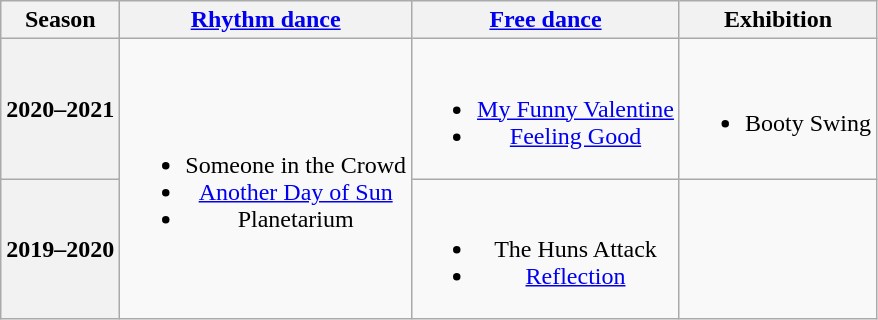<table class=wikitable style=text-align:center>
<tr>
<th>Season</th>
<th><a href='#'>Rhythm dance</a></th>
<th><a href='#'>Free dance</a></th>
<th>Exhibition</th>
</tr>
<tr>
<th>2020–2021 <br> </th>
<td rowspan=2><br><ul><li>Someone in the Crowd</li><li> <a href='#'>Another Day of Sun</a></li><li>Planetarium<br></li></ul></td>
<td><br><ul><li><a href='#'>My Funny Valentine</a><br></li><li><a href='#'>Feeling Good</a><br></li></ul></td>
<td><br><ul><li>Booty Swing <br></li></ul></td>
</tr>
<tr>
<th>2019–2020 <br> </th>
<td><br><ul><li>The Huns Attack<br></li><li><a href='#'>Reflection</a><br></li></ul></td>
<td></td>
</tr>
</table>
